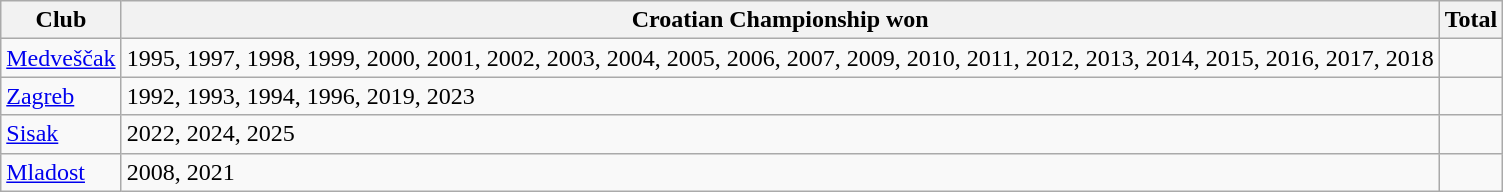<table class="wikitable">
<tr>
<th>Club</th>
<th>Croatian Championship won</th>
<th>Total</th>
</tr>
<tr>
<td><a href='#'>Medveščak</a></td>
<td>1995, 1997, 1998, 1999, 2000, 2001, 2002, 2003, 2004, 2005, 2006, 2007, 2009, 2010, 2011, 2012, 2013, 2014, 2015, 2016, 2017, 2018</td>
<td></td>
</tr>
<tr>
<td><a href='#'>Zagreb</a></td>
<td>1992, 1993, 1994, 1996, 2019, 2023</td>
<td></td>
</tr>
<tr>
<td><a href='#'>Sisak</a></td>
<td>2022, 2024, 2025</td>
<td></td>
</tr>
<tr>
<td><a href='#'>Mladost</a></td>
<td>2008, 2021</td>
<td></td>
</tr>
</table>
